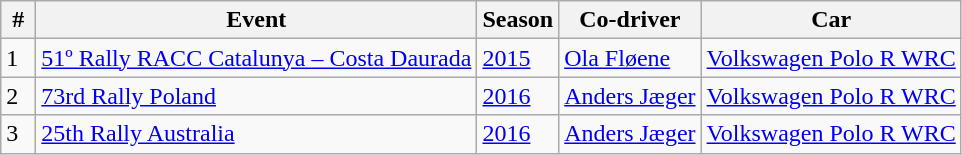<table class="wikitable">
<tr>
<th> # </th>
<th>Event</th>
<th>Season</th>
<th>Co-driver</th>
<th>Car</th>
</tr>
<tr>
<td>1</td>
<td> <a href='#'>51º Rally RACC Catalunya – Costa Daurada</a></td>
<td><a href='#'>2015</a></td>
<td> <a href='#'>Ola Fløene</a></td>
<td><a href='#'>Volkswagen Polo R WRC</a></td>
</tr>
<tr>
<td>2</td>
<td> <a href='#'>73rd Rally Poland</a></td>
<td><a href='#'>2016</a></td>
<td> <a href='#'>Anders Jæger</a></td>
<td><a href='#'>Volkswagen Polo R WRC</a></td>
</tr>
<tr>
<td>3</td>
<td> <a href='#'>25th Rally Australia</a></td>
<td><a href='#'>2016</a></td>
<td> <a href='#'>Anders Jæger</a></td>
<td><a href='#'>Volkswagen Polo R WRC</a></td>
</tr>
</table>
